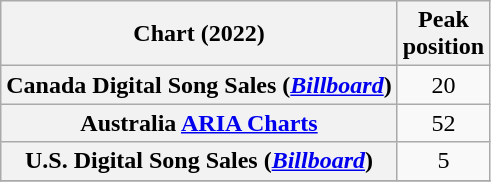<table class="wikitable plainrowheaders" style="text-align:center">
<tr>
<th scope="col">Chart (2022)</th>
<th scope="col">Peak<br>position</th>
</tr>
<tr>
<th scope="row">Canada Digital Song Sales (<em><a href='#'>Billboard</a></em>)</th>
<td>20</td>
</tr>
<tr>
<th scope="row">Australia <a href='#'>ARIA Charts</a></th>
<td>52</td>
</tr>
<tr>
<th scope="row">U.S. Digital Song Sales (<em><a href='#'>Billboard</a></em>)</th>
<td>5</td>
</tr>
<tr>
</tr>
</table>
